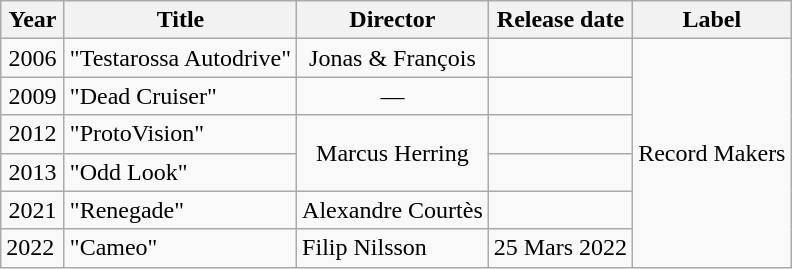<table class="wikitable">
<tr>
<th style="text-align:center; width:35px;">Year</th>
<th>Title</th>
<th>Director</th>
<th style="text-align:center;">Release date</th>
<th>Label</th>
</tr>
<tr>
<td style="text-align:center;">2006</td>
<td>"Testarossa Autodrive"</td>
<td style="text-align:center;">Jonas & François</td>
<td style="text-align:center;"></td>
<td rowspan="6" style="text-align:center;">Record Makers</td>
</tr>
<tr>
<td style="text-align:center;">2009</td>
<td>"Dead Cruiser"</td>
<td style="text-align:center;">—</td>
<td style="text-align:center;"></td>
</tr>
<tr>
<td style="text-align:center;">2012</td>
<td>"ProtoVision"</td>
<td style="text-align:center;" rowspan="2">Marcus Herring</td>
<td style="text-align:center;"></td>
</tr>
<tr>
<td style="text-align:center;">2013</td>
<td>"Odd Look"</td>
<td style="text-align:center;"></td>
</tr>
<tr>
<td style="text-align:center;">2021</td>
<td>"Renegade"</td>
<td style="text-align:center;">Alexandre Courtès</td>
<td style="text-align:center;"></td>
</tr>
<tr>
<td>2022</td>
<td>"Cameo"</td>
<td>Filip Nilsson</td>
<td>25 Mars 2022</td>
</tr>
</table>
